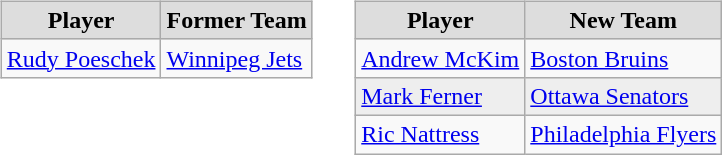<table cellspacing="10">
<tr>
<td valign="top"><br><table class="wikitable">
<tr align="center"  bgcolor="#dddddd">
<td><strong>Player</strong></td>
<td><strong>Former Team</strong></td>
</tr>
<tr>
<td><a href='#'>Rudy Poeschek</a></td>
<td><a href='#'>Winnipeg Jets</a></td>
</tr>
</table>
</td>
<td valign="top"><br><table class="wikitable">
<tr align="center"  bgcolor="#dddddd">
<td><strong>Player</strong></td>
<td><strong>New Team</strong></td>
</tr>
<tr>
<td><a href='#'>Andrew McKim</a></td>
<td><a href='#'>Boston Bruins</a></td>
</tr>
<tr bgcolor="#eeeeee">
<td><a href='#'>Mark Ferner</a></td>
<td><a href='#'>Ottawa Senators</a></td>
</tr>
<tr>
<td><a href='#'>Ric Nattress</a></td>
<td><a href='#'>Philadelphia Flyers</a></td>
</tr>
</table>
</td>
</tr>
</table>
